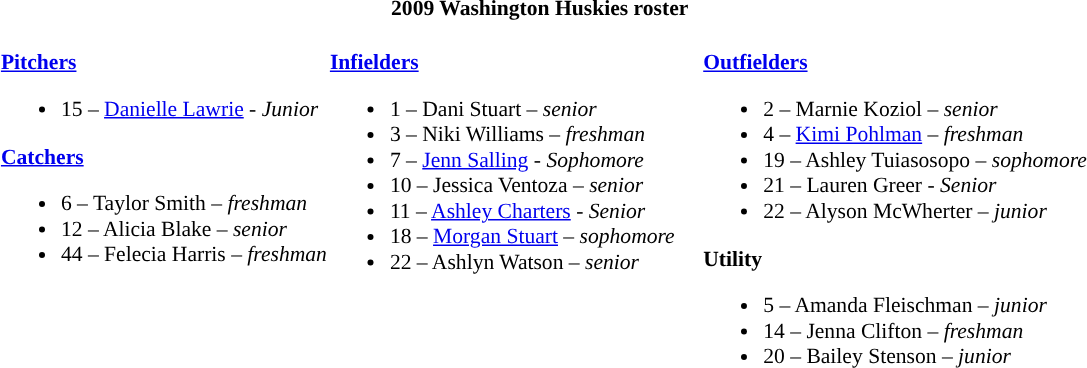<table class="toccolours" style="border-collapse:collapse; font-size:90%;">
<tr>
<th colspan=9>2009 Washington Huskies roster</th>
</tr>
<tr>
<td width="03"> </td>
<td valign="top"><br><strong><a href='#'>Pitchers</a></strong><ul><li>15 – <a href='#'>Danielle Lawrie</a> - <em> Junior</em></li></ul><strong><a href='#'>Catchers</a></strong><ul><li>6 – Taylor Smith – <em>freshman</em></li><li>12 – Alicia Blake – <em>senior</em></li><li>44 – Felecia Harris – <em>freshman</em></li></ul></td>
<td valign="top"><br><strong><a href='#'>Infielders</a></strong><ul><li>1 – Dani Stuart – <em>senior</em></li><li>3 – Niki Williams – <em>freshman</em></li><li>7 – <a href='#'>Jenn Salling</a> - <em> Sophomore</em></li><li>10 – Jessica Ventoza – <em>senior</em></li><li>11 – <a href='#'>Ashley Charters</a> - <em> Senior</em></li><li>18 – <a href='#'>Morgan Stuart</a> – <em>sophomore</em></li><li>22 – Ashlyn Watson – <em>senior</em></li></ul></td>
<td width="15"> </td>
<td valign="top"><br><strong><a href='#'>Outfielders</a></strong><ul><li>2 – Marnie Koziol – <em>senior</em></li><li>4 – <a href='#'>Kimi Pohlman</a> – <em>freshman</em></li><li>19 – Ashley Tuiasosopo – <em>sophomore</em></li><li>21 – Lauren Greer - <em> Senior</em></li><li>22 – Alyson McWherter – <em>junior</em></li></ul><strong>Utility</strong><ul><li>5 – Amanda Fleischman – <em>junior</em></li><li>14 – Jenna Clifton – <em>freshman</em></li><li>20 – Bailey Stenson – <em>junior</em></li></ul></td>
</tr>
</table>
